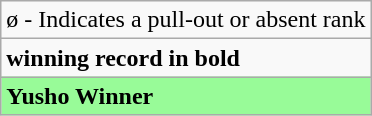<table class="wikitable">
<tr>
<td>ø - Indicates a pull-out or absent rank</td>
</tr>
<tr>
<td><strong>winning record in bold</strong></td>
</tr>
<tr>
<td style="background: PaleGreen;"><strong>Yusho Winner</strong></td>
</tr>
</table>
